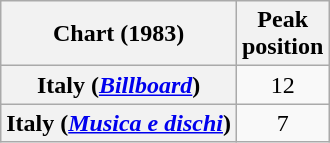<table class="wikitable plainrowheaders" style="text-align:center">
<tr>
<th scope="col">Chart (1983)</th>
<th scope="col">Peak<br>position</th>
</tr>
<tr>
<th scope="row">Italy (<em><a href='#'>Billboard</a></em>)</th>
<td>12</td>
</tr>
<tr>
<th scope="row">Italy (<em><a href='#'>Musica e dischi</a></em>)</th>
<td>7</td>
</tr>
</table>
